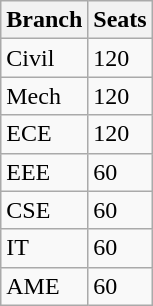<table class="wikitable">
<tr>
<th>Branch</th>
<th>Seats</th>
</tr>
<tr>
<td>Civil</td>
<td>120</td>
</tr>
<tr>
<td>Mech</td>
<td>120</td>
</tr>
<tr>
<td>ECE</td>
<td>120</td>
</tr>
<tr>
<td>EEE</td>
<td>60</td>
</tr>
<tr>
<td>CSE</td>
<td>60</td>
</tr>
<tr>
<td>IT</td>
<td>60</td>
</tr>
<tr>
<td>AME</td>
<td>60</td>
</tr>
</table>
